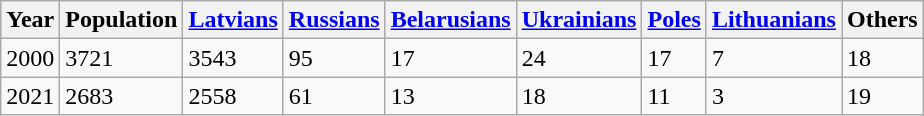<table class="wikitable">
<tr>
<th>Year</th>
<th>Population</th>
<th><a href='#'>Latvians</a></th>
<th><a href='#'>Russians</a></th>
<th><a href='#'>Belarusians</a></th>
<th><a href='#'>Ukrainians</a></th>
<th><a href='#'>Poles</a></th>
<th><a href='#'>Lithuanians</a></th>
<th>Others</th>
</tr>
<tr>
<td>2000</td>
<td>3721</td>
<td>3543</td>
<td>95</td>
<td>17</td>
<td>24</td>
<td>17</td>
<td>7</td>
<td>18</td>
</tr>
<tr>
<td>2021</td>
<td>2683</td>
<td>2558</td>
<td>61</td>
<td>13</td>
<td>18</td>
<td>11</td>
<td>3</td>
<td>19</td>
</tr>
</table>
